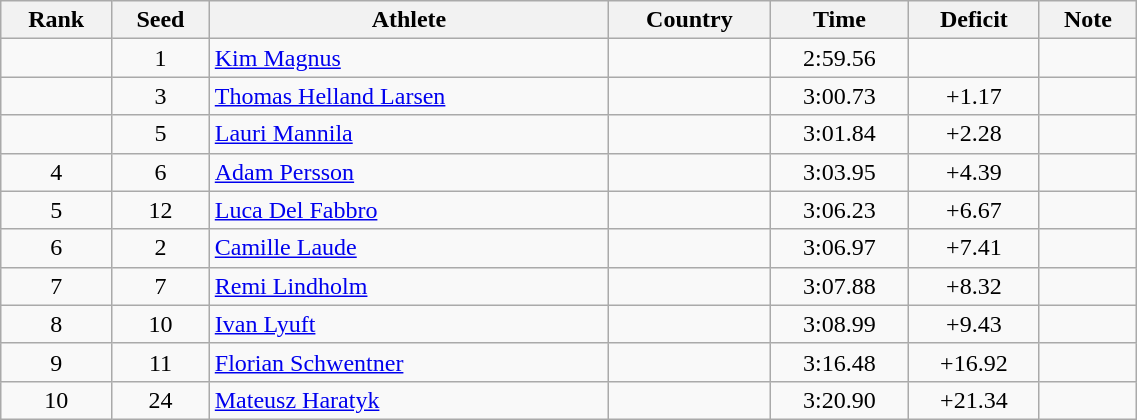<table class="wikitable sortable" style="text-align:center" width=60%>
<tr>
<th>Rank</th>
<th>Seed</th>
<th>Athlete</th>
<th>Country</th>
<th>Time</th>
<th data-sort-type=number>Deficit</th>
<th>Note</th>
</tr>
<tr>
<td></td>
<td>1</td>
<td align=left><a href='#'>Kim Magnus</a></td>
<td align=left></td>
<td>2:59.56</td>
<td></td>
<td></td>
</tr>
<tr>
<td></td>
<td>3</td>
<td align=left><a href='#'>Thomas Helland Larsen</a></td>
<td align=left></td>
<td>3:00.73</td>
<td>+1.17</td>
<td></td>
</tr>
<tr>
<td></td>
<td>5</td>
<td align=left><a href='#'>Lauri Mannila</a></td>
<td align=left></td>
<td>3:01.84</td>
<td>+2.28</td>
<td></td>
</tr>
<tr>
<td>4</td>
<td>6</td>
<td align=left><a href='#'>Adam Persson</a></td>
<td align=left></td>
<td>3:03.95</td>
<td>+4.39</td>
<td></td>
</tr>
<tr>
<td>5</td>
<td>12</td>
<td align=left><a href='#'>Luca Del Fabbro</a></td>
<td align=left></td>
<td>3:06.23</td>
<td>+6.67</td>
<td></td>
</tr>
<tr>
<td>6</td>
<td>2</td>
<td align=left><a href='#'>Camille Laude</a></td>
<td align=left></td>
<td>3:06.97</td>
<td>+7.41</td>
<td></td>
</tr>
<tr>
<td>7</td>
<td>7</td>
<td align=left><a href='#'>Remi Lindholm</a></td>
<td align=left></td>
<td>3:07.88</td>
<td>+8.32</td>
<td></td>
</tr>
<tr>
<td>8</td>
<td>10</td>
<td align=left><a href='#'>Ivan Lyuft</a></td>
<td align=left></td>
<td>3:08.99</td>
<td>+9.43</td>
<td></td>
</tr>
<tr>
<td>9</td>
<td>11</td>
<td align=left><a href='#'>Florian Schwentner</a></td>
<td align=left></td>
<td>3:16.48</td>
<td>+16.92</td>
<td></td>
</tr>
<tr>
<td>10</td>
<td>24</td>
<td align=left><a href='#'>Mateusz Haratyk</a></td>
<td align=left></td>
<td>3:20.90</td>
<td>+21.34</td>
<td></td>
</tr>
</table>
